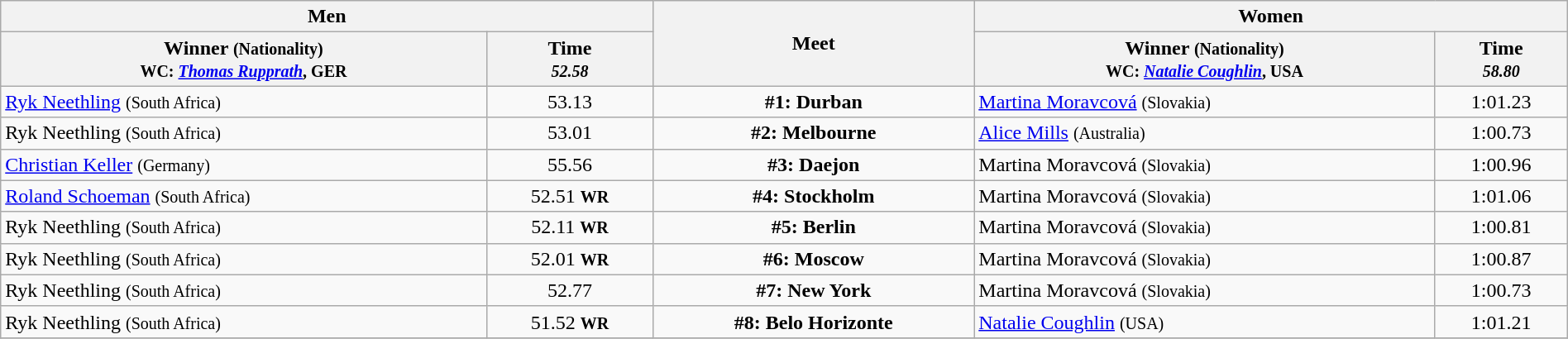<table class=wikitable width=100%>
<tr>
<th colspan="2">Men</th>
<th rowspan="2">Meet</th>
<th colspan="2">Women</th>
</tr>
<tr>
<th>Winner <small>(Nationality)<br>WC: <em><a href='#'>Thomas Rupprath</a></em>, GER</small></th>
<th>Time<br><small><em>52.58</em></small></th>
<th>Winner <small>(Nationality)<br>WC: <em><a href='#'>Natalie Coughlin</a></em>, USA</small></th>
<th>Time<br><small><em>58.80</em></small></th>
</tr>
<tr>
<td> <a href='#'>Ryk Neethling</a> <small>(South Africa)</small></td>
<td align=center>53.13</td>
<td align=center><strong>#1: Durban</strong></td>
<td> <a href='#'>Martina Moravcová</a> <small>(Slovakia)</small></td>
<td align=center>1:01.23</td>
</tr>
<tr>
<td> Ryk Neethling <small>(South Africa)</small></td>
<td align=center>53.01</td>
<td align=center><strong>#2: Melbourne</strong></td>
<td> <a href='#'>Alice Mills</a> <small>(Australia)</small></td>
<td align=center>1:00.73</td>
</tr>
<tr>
<td> <a href='#'>Christian Keller</a> <small>(Germany)</small></td>
<td align=center>55.56</td>
<td align=center><strong>#3: Daejon</strong></td>
<td> Martina Moravcová <small>(Slovakia)</small></td>
<td align=center>1:00.96</td>
</tr>
<tr>
<td> <a href='#'>Roland Schoeman</a> <small>(South Africa)</small></td>
<td align=center>52.51 <small><strong>WR</strong></small></td>
<td align=center><strong>#4: Stockholm</strong></td>
<td> Martina Moravcová <small>(Slovakia)</small></td>
<td align=center>1:01.06</td>
</tr>
<tr>
<td> Ryk Neethling <small>(South Africa)</small></td>
<td align=center>52.11 <small><strong>WR</strong></small></td>
<td align=center><strong>#5: Berlin</strong></td>
<td> Martina Moravcová <small>(Slovakia)</small></td>
<td align=center>1:00.81</td>
</tr>
<tr>
<td> Ryk Neethling <small>(South Africa)</small></td>
<td align=center>52.01 <small><strong>WR</strong></small></td>
<td align=center><strong>#6: Moscow</strong></td>
<td> Martina Moravcová <small>(Slovakia)</small></td>
<td align=center>1:00.87</td>
</tr>
<tr>
<td> Ryk Neethling <small>(South Africa)</small></td>
<td align=center>52.77</td>
<td align=center><strong>#7: New York</strong></td>
<td> Martina Moravcová <small>(Slovakia)</small></td>
<td align=center>1:00.73</td>
</tr>
<tr>
<td> Ryk Neethling <small>(South Africa)</small></td>
<td align=center>51.52 <small><strong>WR</strong></small></td>
<td align=center><strong>#8: Belo Horizonte</strong></td>
<td> <a href='#'>Natalie Coughlin</a> <small>(USA)</small></td>
<td align=center>1:01.21</td>
</tr>
<tr>
</tr>
</table>
